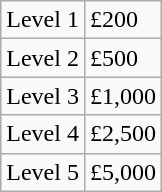<table class="wikitable">
<tr>
<td>Level 1</td>
<td>£200</td>
</tr>
<tr>
<td>Level 2</td>
<td>£500</td>
</tr>
<tr>
<td>Level 3</td>
<td>£1,000</td>
</tr>
<tr>
<td>Level 4</td>
<td>£2,500</td>
</tr>
<tr>
<td>Level 5</td>
<td>£5,000</td>
</tr>
</table>
